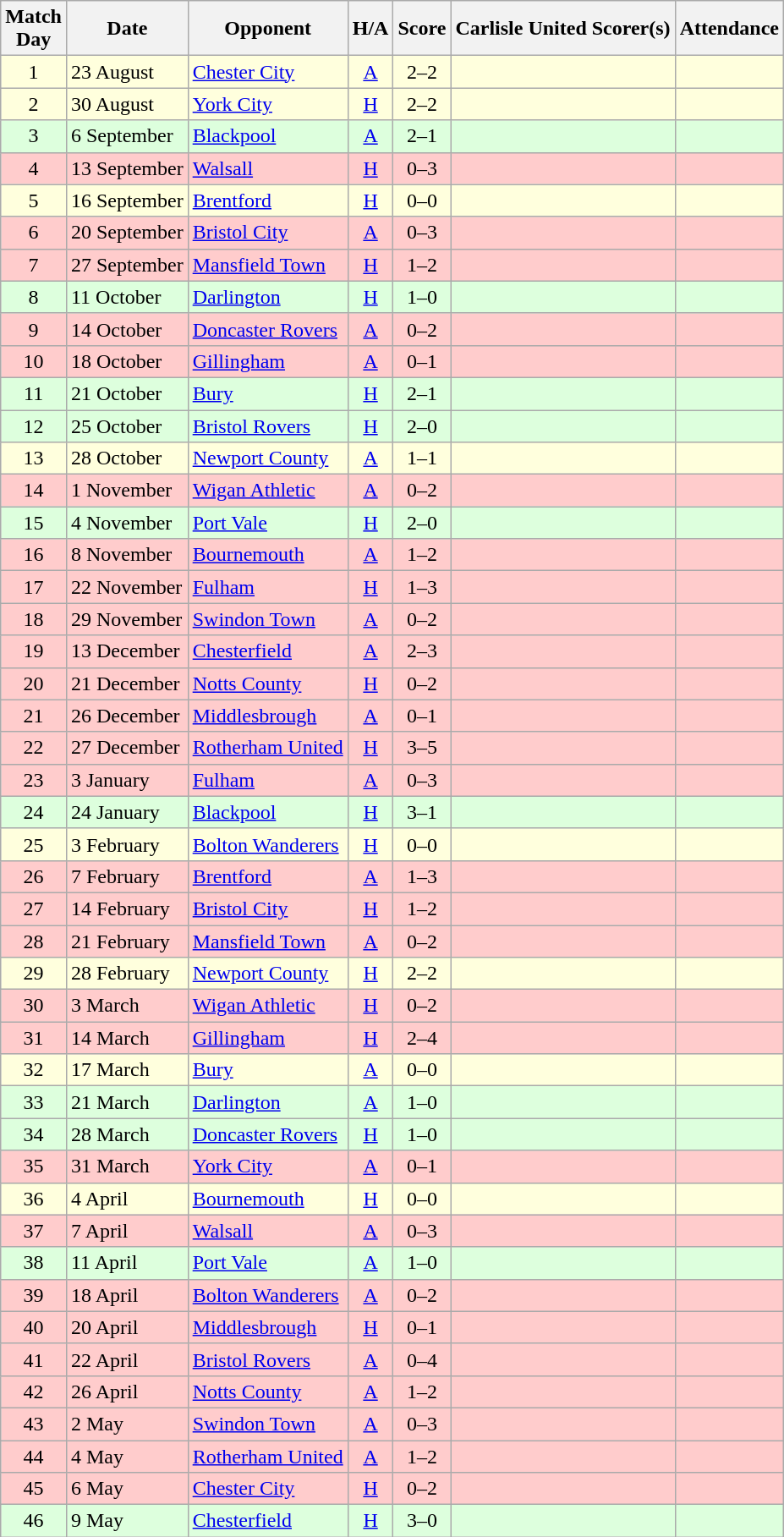<table class="wikitable" style="text-align:center">
<tr>
<th>Match<br> Day</th>
<th>Date</th>
<th>Opponent</th>
<th>H/A</th>
<th>Score</th>
<th>Carlisle United Scorer(s)</th>
<th>Attendance</th>
</tr>
<tr bgcolor=#ffffdd>
<td>1</td>
<td align=left>23 August</td>
<td align=left><a href='#'>Chester City</a></td>
<td><a href='#'>A</a></td>
<td>2–2</td>
<td align=left></td>
<td></td>
</tr>
<tr bgcolor=#ffffdd>
<td>2</td>
<td align=left>30 August</td>
<td align=left><a href='#'>York City</a></td>
<td><a href='#'>H</a></td>
<td>2–2</td>
<td align=left></td>
<td></td>
</tr>
<tr bgcolor=#ddffdd>
<td>3</td>
<td align=left>6 September</td>
<td align=left><a href='#'>Blackpool</a></td>
<td><a href='#'>A</a></td>
<td>2–1</td>
<td align=left></td>
<td></td>
</tr>
<tr bgcolor=#FFCCCC>
<td>4</td>
<td align=left>13 September</td>
<td align=left><a href='#'>Walsall</a></td>
<td><a href='#'>H</a></td>
<td>0–3</td>
<td align=left></td>
<td></td>
</tr>
<tr bgcolor=#ffffdd>
<td>5</td>
<td align=left>16 September</td>
<td align=left><a href='#'>Brentford</a></td>
<td><a href='#'>H</a></td>
<td>0–0</td>
<td align=left></td>
<td></td>
</tr>
<tr bgcolor=#FFCCCC>
<td>6</td>
<td align=left>20 September</td>
<td align=left><a href='#'>Bristol City</a></td>
<td><a href='#'>A</a></td>
<td>0–3</td>
<td align=left></td>
<td></td>
</tr>
<tr bgcolor=#FFCCCC>
<td>7</td>
<td align=left>27 September</td>
<td align=left><a href='#'>Mansfield Town</a></td>
<td><a href='#'>H</a></td>
<td>1–2</td>
<td align=left></td>
<td></td>
</tr>
<tr bgcolor=#ddffdd>
<td>8</td>
<td align=left>11 October</td>
<td align=left><a href='#'>Darlington</a></td>
<td><a href='#'>H</a></td>
<td>1–0</td>
<td align=left></td>
<td></td>
</tr>
<tr bgcolor=#FFCCCC>
<td>9</td>
<td align=left>14 October</td>
<td align=left><a href='#'>Doncaster Rovers</a></td>
<td><a href='#'>A</a></td>
<td>0–2</td>
<td align=left></td>
<td></td>
</tr>
<tr bgcolor=#FFCCCC>
<td>10</td>
<td align=left>18 October</td>
<td align=left><a href='#'>Gillingham</a></td>
<td><a href='#'>A</a></td>
<td>0–1</td>
<td align=left></td>
<td></td>
</tr>
<tr bgcolor=#ddffdd>
<td>11</td>
<td align=left>21 October</td>
<td align=left><a href='#'>Bury</a></td>
<td><a href='#'>H</a></td>
<td>2–1</td>
<td align=left></td>
<td></td>
</tr>
<tr bgcolor=#ddffdd>
<td>12</td>
<td align=left>25 October</td>
<td align=left><a href='#'>Bristol Rovers</a></td>
<td><a href='#'>H</a></td>
<td>2–0</td>
<td align=left></td>
<td></td>
</tr>
<tr bgcolor=#ffffdd>
<td>13</td>
<td align=left>28 October</td>
<td align=left><a href='#'>Newport County</a></td>
<td><a href='#'>A</a></td>
<td>1–1</td>
<td align=left></td>
<td></td>
</tr>
<tr bgcolor=#FFCCCC>
<td>14</td>
<td align=left>1 November</td>
<td align=left><a href='#'>Wigan Athletic</a></td>
<td><a href='#'>A</a></td>
<td>0–2</td>
<td align=left></td>
<td></td>
</tr>
<tr bgcolor=#ddffdd>
<td>15</td>
<td align=left>4 November</td>
<td align=left><a href='#'>Port Vale</a></td>
<td><a href='#'>H</a></td>
<td>2–0</td>
<td align=left></td>
<td></td>
</tr>
<tr bgcolor=#FFCCCC>
<td>16</td>
<td align=left>8 November</td>
<td align=left><a href='#'>Bournemouth</a></td>
<td><a href='#'>A</a></td>
<td>1–2</td>
<td align=left></td>
<td></td>
</tr>
<tr bgcolor=#FFCCCC>
<td>17</td>
<td align=left>22 November</td>
<td align=left><a href='#'>Fulham</a></td>
<td><a href='#'>H</a></td>
<td>1–3</td>
<td align=left></td>
<td></td>
</tr>
<tr bgcolor=#FFCCCC>
<td>18</td>
<td align=left>29 November</td>
<td align=left><a href='#'>Swindon Town</a></td>
<td><a href='#'>A</a></td>
<td>0–2</td>
<td align=left></td>
<td></td>
</tr>
<tr bgcolor=#FFCCCC>
<td>19</td>
<td align=left>13 December</td>
<td align=left><a href='#'>Chesterfield</a></td>
<td><a href='#'>A</a></td>
<td>2–3</td>
<td align=left></td>
<td></td>
</tr>
<tr bgcolor=#FFCCCC>
<td>20</td>
<td align=left>21 December</td>
<td align=left><a href='#'>Notts County</a></td>
<td><a href='#'>H</a></td>
<td>0–2</td>
<td align=left></td>
<td></td>
</tr>
<tr bgcolor=#FFCCCC>
<td>21</td>
<td align=left>26 December</td>
<td align=left><a href='#'>Middlesbrough</a></td>
<td><a href='#'>A</a></td>
<td>0–1</td>
<td align=left></td>
<td></td>
</tr>
<tr bgcolor=#FFCCCC>
<td>22</td>
<td align=left>27 December</td>
<td align=left><a href='#'>Rotherham United</a></td>
<td><a href='#'>H</a></td>
<td>3–5</td>
<td align=left></td>
<td></td>
</tr>
<tr bgcolor=#FFCCCC>
<td>23</td>
<td align=left>3 January</td>
<td align=left><a href='#'>Fulham</a></td>
<td><a href='#'>A</a></td>
<td>0–3</td>
<td align=left></td>
<td></td>
</tr>
<tr bgcolor=#ddffdd>
<td>24</td>
<td align=left>24 January</td>
<td align=left><a href='#'>Blackpool</a></td>
<td><a href='#'>H</a></td>
<td>3–1</td>
<td align=left></td>
<td></td>
</tr>
<tr bgcolor=#ffffdd>
<td>25</td>
<td align=left>3 February</td>
<td align=left><a href='#'>Bolton Wanderers</a></td>
<td><a href='#'>H</a></td>
<td>0–0</td>
<td align=left></td>
<td></td>
</tr>
<tr bgcolor=#FFCCCC>
<td>26</td>
<td align=left>7 February</td>
<td align=left><a href='#'>Brentford</a></td>
<td><a href='#'>A</a></td>
<td>1–3</td>
<td align=left></td>
<td></td>
</tr>
<tr bgcolor=#FFCCCC>
<td>27</td>
<td align=left>14 February</td>
<td align=left><a href='#'>Bristol City</a></td>
<td><a href='#'>H</a></td>
<td>1–2</td>
<td align=left></td>
<td></td>
</tr>
<tr bgcolor=#FFCCCC>
<td>28</td>
<td align=left>21 February</td>
<td align=left><a href='#'>Mansfield Town</a></td>
<td><a href='#'>A</a></td>
<td>0–2</td>
<td align=left></td>
<td></td>
</tr>
<tr bgcolor=#ffffdd>
<td>29</td>
<td align=left>28 February</td>
<td align=left><a href='#'>Newport County</a></td>
<td><a href='#'>H</a></td>
<td>2–2</td>
<td align=left></td>
<td></td>
</tr>
<tr bgcolor=#FFCCCC>
<td>30</td>
<td align=left>3 March</td>
<td align=left><a href='#'>Wigan Athletic</a></td>
<td><a href='#'>H</a></td>
<td>0–2</td>
<td align=left></td>
<td></td>
</tr>
<tr bgcolor=#FFCCCC>
<td>31</td>
<td align=left>14 March</td>
<td align=left><a href='#'>Gillingham</a></td>
<td><a href='#'>H</a></td>
<td>2–4</td>
<td align=left></td>
<td></td>
</tr>
<tr bgcolor=#ffffdd>
<td>32</td>
<td align=left>17 March</td>
<td align=left><a href='#'>Bury</a></td>
<td><a href='#'>A</a></td>
<td>0–0</td>
<td align=left></td>
<td></td>
</tr>
<tr bgcolor=#ddffdd>
<td>33</td>
<td align=left>21 March</td>
<td align=left><a href='#'>Darlington</a></td>
<td><a href='#'>A</a></td>
<td>1–0</td>
<td align=left></td>
<td></td>
</tr>
<tr bgcolor=#ddffdd>
<td>34</td>
<td align=left>28 March</td>
<td align=left><a href='#'>Doncaster Rovers</a></td>
<td><a href='#'>H</a></td>
<td>1–0</td>
<td align=left></td>
<td></td>
</tr>
<tr bgcolor=#FFCCCC>
<td>35</td>
<td align=left>31 March</td>
<td align=left><a href='#'>York City</a></td>
<td><a href='#'>A</a></td>
<td>0–1</td>
<td align=left></td>
<td></td>
</tr>
<tr bgcolor=#ffffdd>
<td>36</td>
<td align=left>4 April</td>
<td align=left><a href='#'>Bournemouth</a></td>
<td><a href='#'>H</a></td>
<td>0–0</td>
<td align=left></td>
<td></td>
</tr>
<tr bgcolor=#FFCCCC>
<td>37</td>
<td align=left>7 April</td>
<td align=left><a href='#'>Walsall</a></td>
<td><a href='#'>A</a></td>
<td>0–3</td>
<td align=left></td>
<td></td>
</tr>
<tr bgcolor=#ddffdd>
<td>38</td>
<td align=left>11 April</td>
<td align=left><a href='#'>Port Vale</a></td>
<td><a href='#'>A</a></td>
<td>1–0</td>
<td align=left></td>
<td></td>
</tr>
<tr bgcolor=#FFCCCC>
<td>39</td>
<td align=left>18 April</td>
<td align=left><a href='#'>Bolton Wanderers</a></td>
<td><a href='#'>A</a></td>
<td>0–2</td>
<td align=left></td>
<td></td>
</tr>
<tr bgcolor=#FFCCCC>
<td>40</td>
<td align=left>20 April</td>
<td align=left><a href='#'>Middlesbrough</a></td>
<td><a href='#'>H</a></td>
<td>0–1</td>
<td align=left></td>
<td></td>
</tr>
<tr bgcolor=#FFCCCC>
<td>41</td>
<td align=left>22 April</td>
<td align=left><a href='#'>Bristol Rovers</a></td>
<td><a href='#'>A</a></td>
<td>0–4</td>
<td align=left></td>
<td></td>
</tr>
<tr bgcolor=#FFCCCC>
<td>42</td>
<td align=left>26 April</td>
<td align=left><a href='#'>Notts County</a></td>
<td><a href='#'>A</a></td>
<td>1–2</td>
<td align=left></td>
<td></td>
</tr>
<tr bgcolor=#FFCCCC>
<td>43</td>
<td align=left>2 May</td>
<td align=left><a href='#'>Swindon Town</a></td>
<td><a href='#'>A</a></td>
<td>0–3</td>
<td align=left></td>
<td></td>
</tr>
<tr bgcolor=#FFCCCC>
<td>44</td>
<td align=left>4 May</td>
<td align=left><a href='#'>Rotherham United</a></td>
<td><a href='#'>A</a></td>
<td>1–2</td>
<td align=left></td>
<td></td>
</tr>
<tr bgcolor=#FFCCCC>
<td>45</td>
<td align=left>6 May</td>
<td align=left><a href='#'>Chester City</a></td>
<td><a href='#'>H</a></td>
<td>0–2</td>
<td align=left></td>
<td></td>
</tr>
<tr bgcolor=#ddffdd>
<td>46</td>
<td align=left>9 May</td>
<td align=left><a href='#'>Chesterfield</a></td>
<td><a href='#'>H</a></td>
<td>3–0</td>
<td align=left></td>
<td></td>
</tr>
</table>
